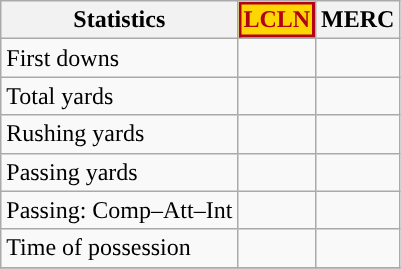<table class="wikitable" style="float: left;">
<tr>
<th>Statistics</th>
<th style="background-color:gold;color:#B20317;box-shadow: inset 2px 2px 0 #B20317, inset -2px -2px 0 #B20317">LCLN</th>
<th>MERC</th>
</tr>
<tr>
<td>First downs</td>
<td></td>
<td></td>
</tr>
<tr>
<td>Total yards</td>
<td></td>
<td></td>
</tr>
<tr>
<td>Rushing yards</td>
<td></td>
<td></td>
</tr>
<tr>
<td>Passing yards</td>
<td></td>
<td></td>
</tr>
<tr>
<td>Passing: Comp–Att–Int</td>
<td></td>
<td></td>
</tr>
<tr>
<td>Time of possession</td>
<td></td>
<td></td>
</tr>
<tr>
</tr>
</table>
